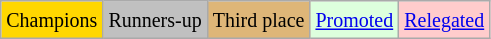<table class="wikitable">
<tr>
<td bgcolor=gold><small>Champions</small></td>
<td bgcolor=silver><small>Runners-up</small></td>
<td bgcolor=#deb678><small>Third place</small></td>
<td bgcolor="#DDFFDD"><small><a href='#'>Promoted</a></small></td>
<td bgcolor="#FFCCCC"><small><a href='#'>Relegated</a></small></td>
</tr>
</table>
